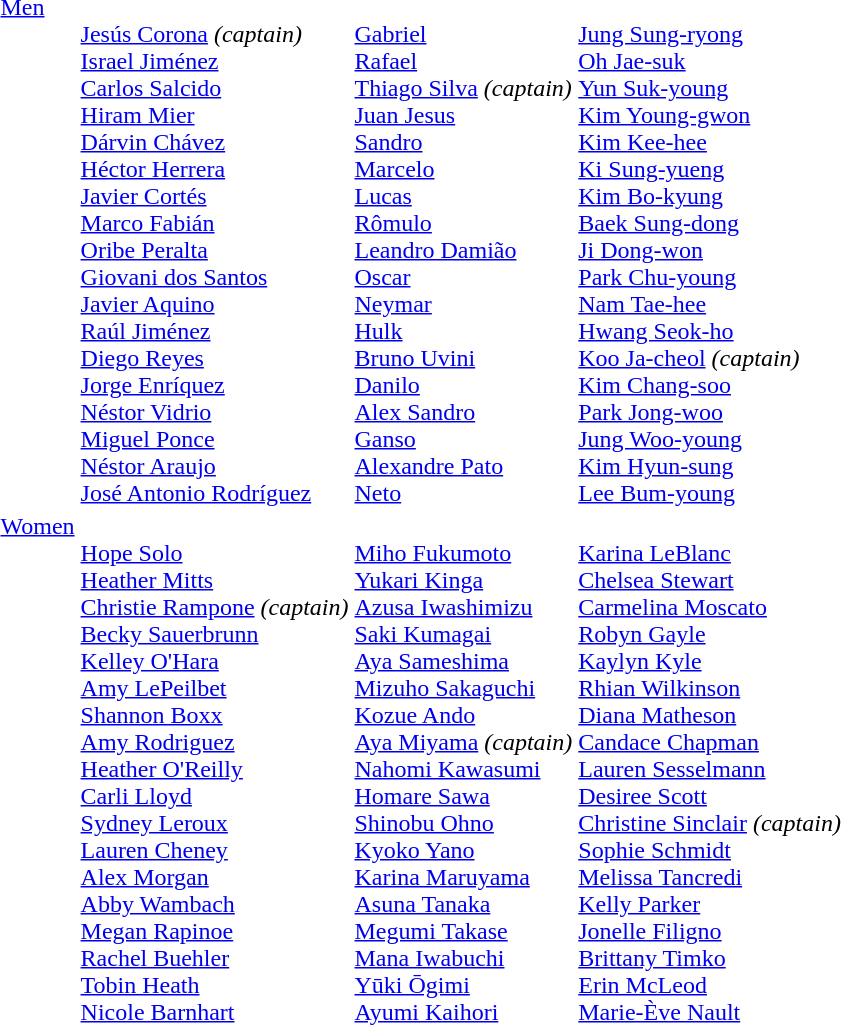<table>
<tr valign="top">
<td><a href='#'>Men</a></td>
<td><br><a href='#'>Jesús Corona</a> <em>(captain)</em><br><a href='#'>Israel Jiménez</a><br><a href='#'>Carlos Salcido</a><br><a href='#'>Hiram Mier</a><br><a href='#'>Dárvin Chávez</a><br><a href='#'>Héctor Herrera</a><br><a href='#'>Javier Cortés</a><br><a href='#'>Marco Fabián</a><br><a href='#'>Oribe Peralta</a><br><a href='#'>Giovani dos Santos</a><br><a href='#'>Javier Aquino</a><br><a href='#'>Raúl Jiménez</a><br><a href='#'>Diego Reyes</a><br><a href='#'>Jorge Enríquez</a><br><a href='#'>Néstor Vidrio</a><br><a href='#'>Miguel Ponce</a><br><a href='#'>Néstor Araujo</a><br><a href='#'>José Antonio Rodríguez</a></td>
<td><br><a href='#'>Gabriel</a><br><a href='#'>Rafael</a><br><a href='#'>Thiago Silva</a> <em>(captain)</em><br><a href='#'>Juan Jesus</a><br><a href='#'>Sandro</a><br><a href='#'>Marcelo</a><br><a href='#'>Lucas</a><br><a href='#'>Rômulo</a><br><a href='#'>Leandro Damião</a><br><a href='#'>Oscar</a><br><a href='#'>Neymar</a><br><a href='#'>Hulk</a><br><a href='#'>Bruno Uvini</a><br><a href='#'>Danilo</a><br><a href='#'>Alex Sandro</a><br><a href='#'>Ganso</a><br><a href='#'>Alexandre Pato</a><br><a href='#'>Neto</a></td>
<td valign=top><br><a href='#'>Jung Sung-ryong</a><br><a href='#'>Oh Jae-suk</a><br><a href='#'>Yun Suk-young</a><br><a href='#'>Kim Young-gwon</a><br><a href='#'>Kim Kee-hee</a><br><a href='#'>Ki Sung-yueng</a><br><a href='#'>Kim Bo-kyung</a><br><a href='#'>Baek Sung-dong</a><br><a href='#'>Ji Dong-won</a><br><a href='#'>Park Chu-young</a><br><a href='#'>Nam Tae-hee</a><br><a href='#'>Hwang Seok-ho</a><br><a href='#'>Koo Ja-cheol</a> <em>(captain)</em><br><a href='#'>Kim Chang-soo</a><br><a href='#'>Park Jong-woo</a><br><a href='#'>Jung Woo-young</a><br><a href='#'>Kim Hyun-sung</a><br><a href='#'>Lee Bum-young</a></td>
</tr>
<tr valign="top">
<td><a href='#'>Women</a></td>
<td valign=top><br><a href='#'>Hope Solo</a><br><a href='#'>Heather Mitts</a><br><a href='#'>Christie Rampone</a> <em>(captain)</em><br><a href='#'>Becky Sauerbrunn</a><br><a href='#'>Kelley O'Hara</a><br><a href='#'>Amy LePeilbet</a><br><a href='#'>Shannon Boxx</a><br><a href='#'>Amy Rodriguez</a><br><a href='#'>Heather O'Reilly</a><br><a href='#'>Carli Lloyd</a><br><a href='#'>Sydney Leroux</a><br><a href='#'>Lauren Cheney</a><br><a href='#'>Alex Morgan</a><br><a href='#'>Abby Wambach</a><br><a href='#'>Megan Rapinoe</a><br><a href='#'>Rachel Buehler</a><br><a href='#'>Tobin Heath</a><br><a href='#'>Nicole Barnhart</a></td>
<td valign=top><br><a href='#'>Miho Fukumoto</a><br><a href='#'>Yukari Kinga</a><br><a href='#'>Azusa Iwashimizu</a><br><a href='#'>Saki Kumagai</a><br><a href='#'>Aya Sameshima</a><br><a href='#'>Mizuho Sakaguchi</a><br><a href='#'>Kozue Ando</a><br><a href='#'>Aya Miyama</a> <em>(captain)</em><br><a href='#'>Nahomi Kawasumi</a><br><a href='#'>Homare Sawa</a><br><a href='#'>Shinobu Ohno</a><br><a href='#'>Kyoko Yano</a><br><a href='#'>Karina Maruyama</a><br><a href='#'>Asuna Tanaka</a><br><a href='#'>Megumi Takase</a><br><a href='#'>Mana Iwabuchi</a><br><a href='#'>Yūki Ōgimi</a><br><a href='#'>Ayumi Kaihori</a></td>
<td valign=top><br><a href='#'>Karina LeBlanc</a><br><a href='#'>Chelsea Stewart</a><br><a href='#'>Carmelina Moscato</a><br><a href='#'>Robyn Gayle</a><br><a href='#'>Kaylyn Kyle</a><br><a href='#'>Rhian Wilkinson</a><br><a href='#'>Diana Matheson</a><br><a href='#'>Candace Chapman</a><br><a href='#'>Lauren Sesselmann</a><br><a href='#'>Desiree Scott</a><br><a href='#'>Christine Sinclair</a> <em>(captain)</em><br><a href='#'>Sophie Schmidt</a><br><a href='#'>Melissa Tancredi</a><br><a href='#'>Kelly Parker</a><br><a href='#'>Jonelle Filigno</a><br><a href='#'>Brittany Timko</a><br><a href='#'>Erin McLeod</a><br><a href='#'>Marie-Ève Nault</a></td>
</tr>
</table>
